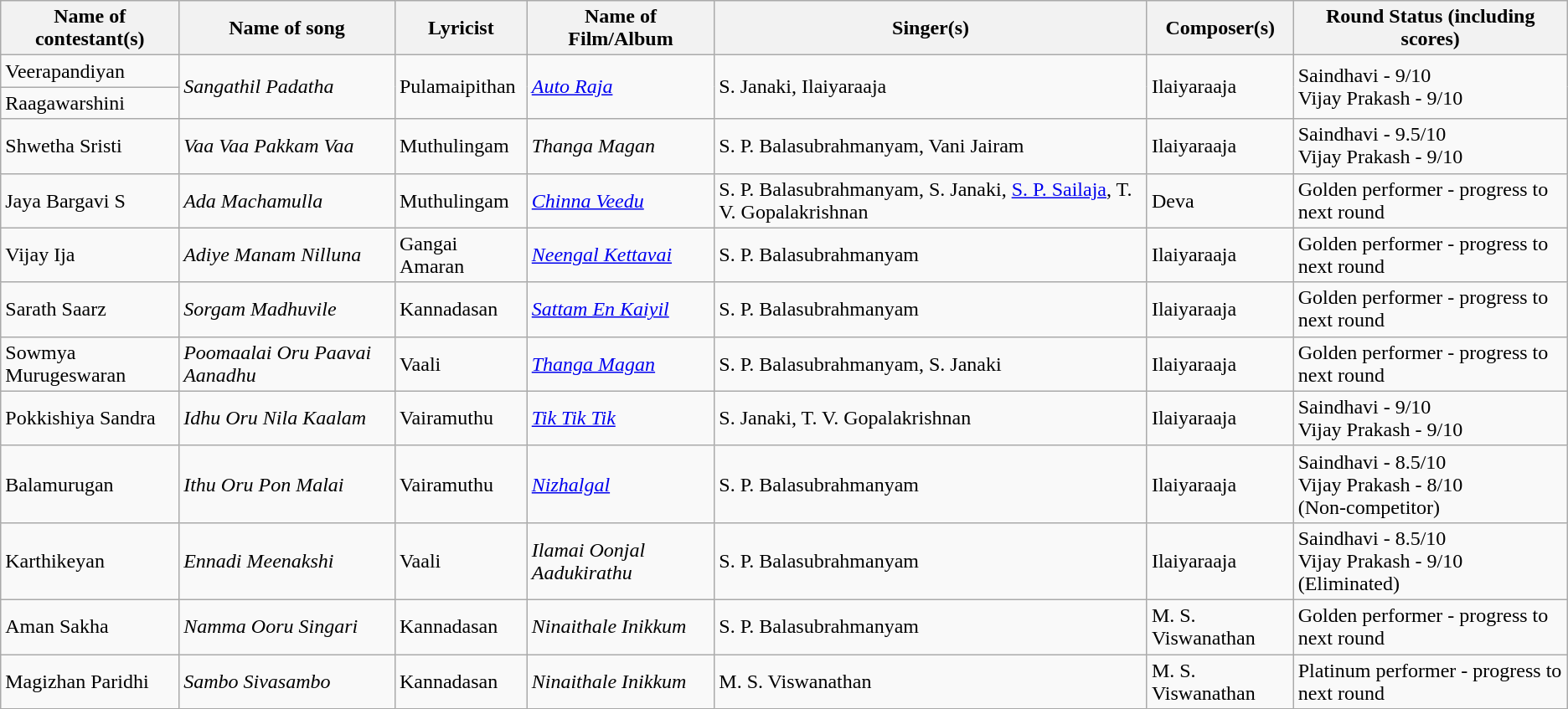<table class="wikitable">
<tr>
<th>Name of contestant(s)</th>
<th>Name of song</th>
<th>Lyricist</th>
<th>Name of Film/Album</th>
<th>Singer(s)</th>
<th>Composer(s)</th>
<th>Round Status (including scores)</th>
</tr>
<tr>
<td>Veerapandiyan</td>
<td rowspan="2"><em>Sangathil Padatha</em></td>
<td rowspan="2">Pulamaipithan</td>
<td rowspan="2"><a href='#'><em>Auto Raja</em></a></td>
<td rowspan="2">S. Janaki, Ilaiyaraaja</td>
<td rowspan="2">Ilaiyaraaja</td>
<td rowspan="2">Saindhavi - 9/10<br>Vijay Prakash - 9/10</td>
</tr>
<tr>
<td>Raagawarshini</td>
</tr>
<tr>
<td>Shwetha Sristi</td>
<td><em>Vaa Vaa Pakkam Vaa</em></td>
<td>Muthulingam</td>
<td><em>Thanga Magan</em></td>
<td>S. P. Balasubrahmanyam, Vani Jairam</td>
<td>Ilaiyaraaja</td>
<td>Saindhavi - 9.5/10<br>Vijay Prakash - 9/10</td>
</tr>
<tr>
<td>Jaya Bargavi S</td>
<td><em>Ada Machamulla</em></td>
<td>Muthulingam</td>
<td><a href='#'><em>Chinna Veedu</em></a></td>
<td>S. P. Balasubrahmanyam, S. Janaki, <a href='#'>S. P. Sailaja</a>, T. V. Gopalakrishnan</td>
<td>Deva</td>
<td>Golden performer - progress to next round</td>
</tr>
<tr>
<td>Vijay Ija</td>
<td><em>Adiye Manam Nilluna</em></td>
<td>Gangai Amaran</td>
<td><a href='#'><em>Neengal Kettavai</em></a></td>
<td>S. P. Balasubrahmanyam</td>
<td>Ilaiyaraaja</td>
<td>Golden performer - progress to next round</td>
</tr>
<tr>
<td>Sarath Saarz</td>
<td><em>Sorgam Madhuvile</em></td>
<td>Kannadasan</td>
<td><a href='#'><em>Sattam En Kaiyil</em></a></td>
<td>S. P. Balasubrahmanyam</td>
<td>Ilaiyaraaja</td>
<td>Golden performer - progress to next round</td>
</tr>
<tr>
<td>Sowmya Murugeswaran</td>
<td><em>Poomaalai Oru Paavai Aanadhu</em></td>
<td>Vaali</td>
<td><a href='#'><em>Thanga Magan</em></a></td>
<td>S. P. Balasubrahmanyam, S. Janaki</td>
<td>Ilaiyaraaja</td>
<td>Golden performer - progress to next round</td>
</tr>
<tr>
<td>Pokkishiya Sandra</td>
<td><em>Idhu Oru Nila Kaalam</em></td>
<td>Vairamuthu</td>
<td><a href='#'><em>Tik Tik Tik</em></a></td>
<td>S. Janaki, T. V. Gopalakrishnan</td>
<td>Ilaiyaraaja</td>
<td>Saindhavi - 9/10<br>Vijay Prakash - 9/10</td>
</tr>
<tr>
<td>Balamurugan</td>
<td><em>Ithu Oru Pon Malai</em></td>
<td>Vairamuthu</td>
<td><a href='#'><em>Nizhalgal</em></a></td>
<td>S. P. Balasubrahmanyam</td>
<td>Ilaiyaraaja</td>
<td>Saindhavi - 8.5/10<br>Vijay Prakash - 8/10<br>(Non-competitor)</td>
</tr>
<tr>
<td>Karthikeyan</td>
<td><em>Ennadi Meenakshi</em></td>
<td>Vaali</td>
<td><em>Ilamai Oonjal Aadukirathu</em></td>
<td>S. P. Balasubrahmanyam</td>
<td>Ilaiyaraaja</td>
<td>Saindhavi - 8.5/10<br>Vijay Prakash - 9/10<br>(Eliminated)</td>
</tr>
<tr>
<td>Aman Sakha</td>
<td><em>Namma Ooru Singari</em></td>
<td>Kannadasan</td>
<td><em>Ninaithale Inikkum</em></td>
<td>S. P. Balasubrahmanyam</td>
<td>M. S. Viswanathan</td>
<td>Golden performer - progress to next round</td>
</tr>
<tr>
<td>Magizhan Paridhi</td>
<td><em>Sambo Sivasambo</em></td>
<td>Kannadasan</td>
<td><em>Ninaithale Inikkum</em></td>
<td>M. S. Viswanathan</td>
<td>M. S. Viswanathan</td>
<td>Platinum performer - progress to next round</td>
</tr>
</table>
